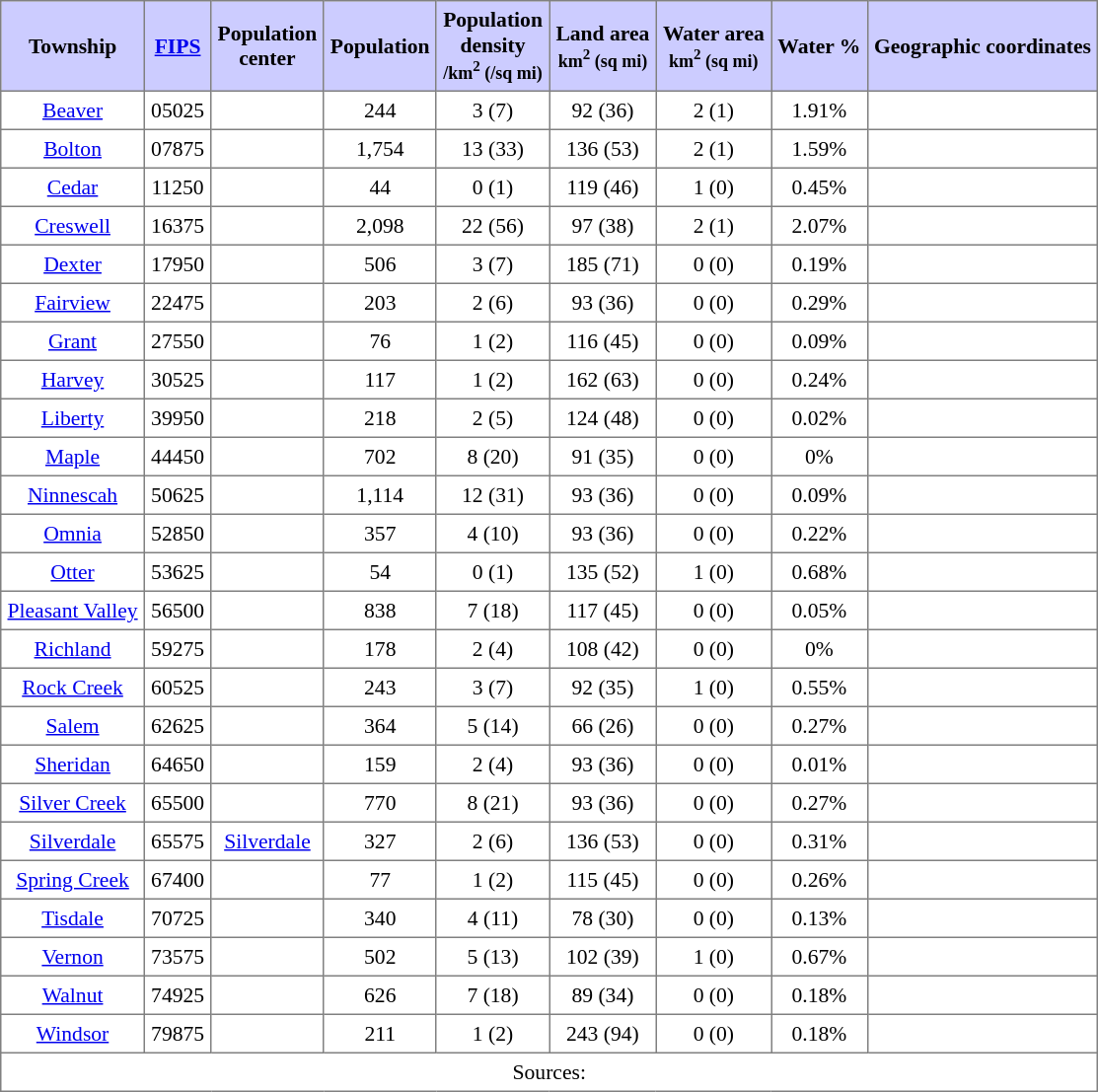<table class="toccolours" border=1 cellspacing=0 cellpadding=4 style="text-align:center; border-collapse:collapse; font-size:90%;">
<tr style="background:#ccccff">
<th>Township</th>
<th><a href='#'>FIPS</a></th>
<th>Population<br>center</th>
<th>Population</th>
<th>Population<br>density<br><small>/km<sup>2</sup> (/sq mi)</small></th>
<th>Land area<br><small>km<sup>2</sup> (sq mi)</small></th>
<th>Water area<br><small>km<sup>2</sup> (sq mi)</small></th>
<th>Water %</th>
<th>Geographic coordinates</th>
</tr>
<tr>
<td><a href='#'>Beaver</a></td>
<td>05025</td>
<td></td>
<td>244</td>
<td>3 (7)</td>
<td>92 (36)</td>
<td>2 (1)</td>
<td>1.91%</td>
<td></td>
</tr>
<tr>
<td><a href='#'>Bolton</a></td>
<td>07875</td>
<td></td>
<td>1,754</td>
<td>13 (33)</td>
<td>136 (53)</td>
<td>2 (1)</td>
<td>1.59%</td>
<td></td>
</tr>
<tr>
<td><a href='#'>Cedar</a></td>
<td>11250</td>
<td></td>
<td>44</td>
<td>0 (1)</td>
<td>119 (46)</td>
<td>1 (0)</td>
<td>0.45%</td>
<td></td>
</tr>
<tr>
<td><a href='#'>Creswell</a></td>
<td>16375</td>
<td></td>
<td>2,098</td>
<td>22 (56)</td>
<td>97 (38)</td>
<td>2 (1)</td>
<td>2.07%</td>
<td></td>
</tr>
<tr>
<td><a href='#'>Dexter</a></td>
<td>17950</td>
<td></td>
<td>506</td>
<td>3 (7)</td>
<td>185 (71)</td>
<td>0 (0)</td>
<td>0.19%</td>
<td></td>
</tr>
<tr>
<td><a href='#'>Fairview</a></td>
<td>22475</td>
<td></td>
<td>203</td>
<td>2 (6)</td>
<td>93 (36)</td>
<td>0 (0)</td>
<td>0.29%</td>
<td></td>
</tr>
<tr>
<td><a href='#'>Grant</a></td>
<td>27550</td>
<td></td>
<td>76</td>
<td>1 (2)</td>
<td>116 (45)</td>
<td>0 (0)</td>
<td>0.09%</td>
<td></td>
</tr>
<tr>
<td><a href='#'>Harvey</a></td>
<td>30525</td>
<td></td>
<td>117</td>
<td>1 (2)</td>
<td>162 (63)</td>
<td>0 (0)</td>
<td>0.24%</td>
<td></td>
</tr>
<tr>
<td><a href='#'>Liberty</a></td>
<td>39950</td>
<td></td>
<td>218</td>
<td>2 (5)</td>
<td>124 (48)</td>
<td>0 (0)</td>
<td>0.02%</td>
<td></td>
</tr>
<tr>
<td><a href='#'>Maple</a></td>
<td>44450</td>
<td></td>
<td>702</td>
<td>8 (20)</td>
<td>91 (35)</td>
<td>0 (0)</td>
<td>0%</td>
<td></td>
</tr>
<tr>
<td><a href='#'>Ninnescah</a></td>
<td>50625</td>
<td></td>
<td>1,114</td>
<td>12 (31)</td>
<td>93 (36)</td>
<td>0 (0)</td>
<td>0.09%</td>
<td></td>
</tr>
<tr>
<td><a href='#'>Omnia</a></td>
<td>52850</td>
<td></td>
<td>357</td>
<td>4 (10)</td>
<td>93 (36)</td>
<td>0 (0)</td>
<td>0.22%</td>
<td></td>
</tr>
<tr>
<td><a href='#'>Otter</a></td>
<td>53625</td>
<td></td>
<td>54</td>
<td>0 (1)</td>
<td>135 (52)</td>
<td>1 (0)</td>
<td>0.68%</td>
<td></td>
</tr>
<tr>
<td><a href='#'>Pleasant Valley</a></td>
<td>56500</td>
<td></td>
<td>838</td>
<td>7 (18)</td>
<td>117 (45)</td>
<td>0 (0)</td>
<td>0.05%</td>
<td></td>
</tr>
<tr>
<td><a href='#'>Richland</a></td>
<td>59275</td>
<td></td>
<td>178</td>
<td>2 (4)</td>
<td>108 (42)</td>
<td>0 (0)</td>
<td>0%</td>
<td></td>
</tr>
<tr>
<td><a href='#'>Rock Creek</a></td>
<td>60525</td>
<td></td>
<td>243</td>
<td>3 (7)</td>
<td>92 (35)</td>
<td>1 (0)</td>
<td>0.55%</td>
<td></td>
</tr>
<tr>
<td><a href='#'>Salem</a></td>
<td>62625</td>
<td></td>
<td>364</td>
<td>5 (14)</td>
<td>66 (26)</td>
<td>0 (0)</td>
<td>0.27%</td>
<td></td>
</tr>
<tr>
<td><a href='#'>Sheridan</a></td>
<td>64650</td>
<td></td>
<td>159</td>
<td>2 (4)</td>
<td>93 (36)</td>
<td>0 (0)</td>
<td>0.01%</td>
<td></td>
</tr>
<tr>
<td><a href='#'>Silver Creek</a></td>
<td>65500</td>
<td></td>
<td>770</td>
<td>8 (21)</td>
<td>93 (36)</td>
<td>0 (0)</td>
<td>0.27%</td>
<td></td>
</tr>
<tr>
<td><a href='#'>Silverdale</a></td>
<td>65575</td>
<td><a href='#'>Silverdale</a></td>
<td>327</td>
<td>2 (6)</td>
<td>136 (53)</td>
<td>0 (0)</td>
<td>0.31%</td>
<td></td>
</tr>
<tr>
<td><a href='#'>Spring Creek</a></td>
<td>67400</td>
<td></td>
<td>77</td>
<td>1 (2)</td>
<td>115 (45)</td>
<td>0 (0)</td>
<td>0.26%</td>
<td></td>
</tr>
<tr>
<td><a href='#'>Tisdale</a></td>
<td>70725</td>
<td></td>
<td>340</td>
<td>4 (11)</td>
<td>78 (30)</td>
<td>0 (0)</td>
<td>0.13%</td>
<td></td>
</tr>
<tr>
<td><a href='#'>Vernon</a></td>
<td>73575</td>
<td></td>
<td>502</td>
<td>5 (13)</td>
<td>102 (39)</td>
<td>1 (0)</td>
<td>0.67%</td>
<td></td>
</tr>
<tr>
<td><a href='#'>Walnut</a></td>
<td>74925</td>
<td></td>
<td>626</td>
<td>7 (18)</td>
<td>89 (34)</td>
<td>0 (0)</td>
<td>0.18%</td>
<td></td>
</tr>
<tr>
<td><a href='#'>Windsor</a></td>
<td>79875</td>
<td></td>
<td>211</td>
<td>1 (2)</td>
<td>243 (94)</td>
<td>0 (0)</td>
<td>0.18%</td>
<td></td>
</tr>
<tr>
<td colspan=9>Sources: </td>
</tr>
</table>
